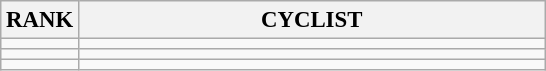<table class="wikitable" style="font-size:95%;">
<tr>
<th>RANK</th>
<th align="left" style="width: 20em">CYCLIST</th>
</tr>
<tr>
<td align="center"></td>
<td></td>
</tr>
<tr>
<td align="center"></td>
<td></td>
</tr>
<tr>
<td align="center"></td>
<td></td>
</tr>
</table>
